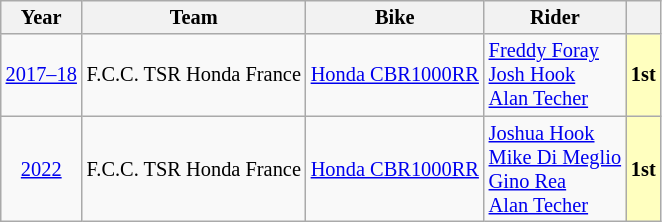<table class="wikitable" style="text-align:center; font-size:85%">
<tr>
<th valign="middle">Year</th>
<th valign="middle">Team</th>
<th valign="middle">Bike</th>
<th valign="middle">Rider</th>
<th valign="middle"></th>
</tr>
<tr>
<td><a href='#'>2017–18</a></td>
<td> F.C.C. TSR Honda France</td>
<td><a href='#'>Honda CBR1000RR</a></td>
<td align=left> <a href='#'>Freddy Foray</a> <br> <a href='#'>Josh Hook</a><br> <a href='#'>Alan Techer</a></td>
<th style="background:#ffffbf;"><strong>1st</strong></th>
</tr>
<tr>
<td><a href='#'>2022</a></td>
<td> F.C.C. TSR Honda France</td>
<td><a href='#'>Honda CBR1000RR</a></td>
<td align=left> <a href='#'>Joshua Hook</a> <br> <a href='#'>Mike Di Meglio</a><br> <a href='#'>Gino Rea</a><br> <a href='#'>Alan Techer</a></td>
<th style="background:#ffffbf;"><strong>1st</strong></th>
</tr>
</table>
